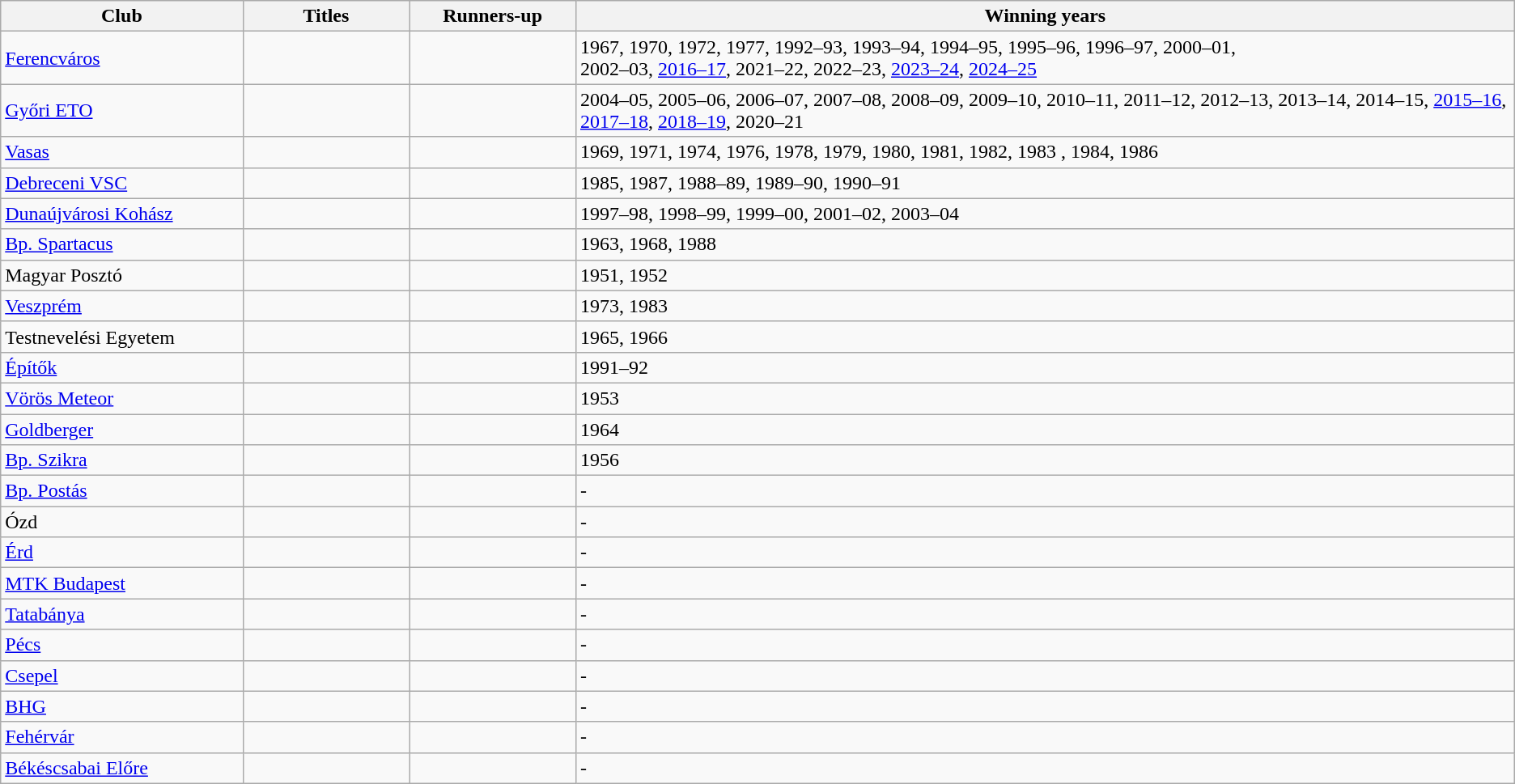<table class="wikitable sortable">
<tr>
<th style="width:16%;">Club</th>
<th style="width:11%;">Titles</th>
<th style="width:11%;">Runners-up</th>
<th>Winning years</th>
</tr>
<tr>
<td><a href='#'>Ferencváros</a></td>
<td></td>
<td></td>
<td>1967, 1970, 1972, 1977, 1992–93, 1993–94, 1994–95, 1995–96, 1996–97, 2000–01,<br>2002–03, <a href='#'>2016–17</a>, 2021–22, 2022–23, <a href='#'>2023–24</a>, <a href='#'>2024–25</a></td>
</tr>
<tr>
<td><a href='#'>Győri ETO</a></td>
<td></td>
<td></td>
<td>2004–05, 2005–06, 2006–07, 2007–08, 2008–09, 2009–10, 2010–11, 2011–12, 2012–13, 2013–14, 2014–15, <a href='#'>2015–16</a>, <a href='#'>2017–18</a>, <a href='#'>2018–19</a>, 2020–21</td>
</tr>
<tr>
<td><a href='#'>Vasas</a></td>
<td></td>
<td></td>
<td>1969, 1971, 1974, 1976, 1978, 1979, 1980, 1981, 1982, 1983 , 1984, 1986</td>
</tr>
<tr>
<td><a href='#'>Debreceni VSC</a></td>
<td></td>
<td></td>
<td>1985, 1987, 1988–89, 1989–90, 1990–91</td>
</tr>
<tr>
<td><a href='#'>Dunaújvárosi Kohász</a></td>
<td></td>
<td></td>
<td>1997–98, 1998–99, 1999–00, 2001–02, 2003–04</td>
</tr>
<tr>
<td><a href='#'>Bp. Spartacus</a></td>
<td></td>
<td></td>
<td>1963, 1968, 1988</td>
</tr>
<tr>
<td>Magyar Posztó </td>
<td></td>
<td></td>
<td>1951, 1952</td>
</tr>
<tr>
<td><a href='#'>Veszprém</a></td>
<td></td>
<td></td>
<td>1973, 1983 </td>
</tr>
<tr>
<td>Testnevelési Egyetem</td>
<td></td>
<td></td>
<td>1965, 1966</td>
</tr>
<tr>
<td><a href='#'>Építők</a></td>
<td></td>
<td></td>
<td>1991–92</td>
</tr>
<tr>
<td><a href='#'>Vörös Meteor</a></td>
<td></td>
<td></td>
<td>1953</td>
</tr>
<tr>
<td><a href='#'>Goldberger</a></td>
<td></td>
<td></td>
<td>1964</td>
</tr>
<tr>
<td><a href='#'>Bp. Szikra</a></td>
<td></td>
<td></td>
<td>1956</td>
</tr>
<tr>
<td><a href='#'>Bp. Postás</a></td>
<td></td>
<td></td>
<td>-</td>
</tr>
<tr>
<td>Ózd</td>
<td></td>
<td></td>
<td>-</td>
</tr>
<tr>
<td><a href='#'>Érd</a></td>
<td></td>
<td></td>
<td>-</td>
</tr>
<tr>
<td><a href='#'>MTK Budapest</a></td>
<td></td>
<td></td>
<td>-</td>
</tr>
<tr>
<td><a href='#'>Tatabánya</a></td>
<td></td>
<td></td>
<td>-</td>
</tr>
<tr>
<td><a href='#'>Pécs</a></td>
<td></td>
<td></td>
<td>-</td>
</tr>
<tr>
<td><a href='#'>Csepel</a></td>
<td></td>
<td></td>
<td>-</td>
</tr>
<tr>
<td><a href='#'>BHG</a></td>
<td></td>
<td></td>
<td>-</td>
</tr>
<tr>
<td><a href='#'>Fehérvár</a></td>
<td></td>
<td></td>
<td>-</td>
</tr>
<tr>
<td><a href='#'>Békéscsabai Előre</a></td>
<td></td>
<td></td>
<td>-</td>
</tr>
</table>
